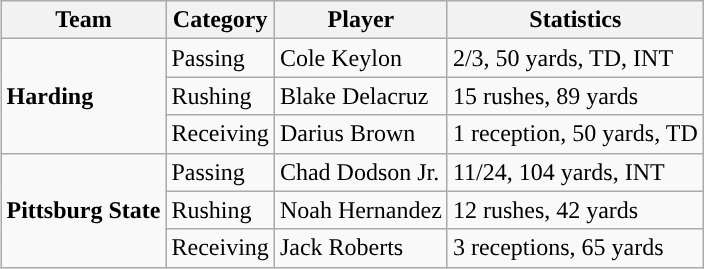<table class="wikitable" style="float: right;">
<tr>
<th>Team</th>
<th>Category</th>
<th>Player</th>
<th>Statistics</th>
</tr>
<tr>
<td rowspan=3><strong>Harding</strong></td>
<td>Passing</td>
<td>Cole Keylon</td>
<td>2/3, 50 yards, TD, INT</td>
</tr>
<tr>
<td>Rushing</td>
<td>Blake Delacruz</td>
<td>15 rushes, 89 yards</td>
</tr>
<tr>
<td>Receiving</td>
<td>Darius Brown</td>
<td>1 reception, 50 yards, TD</td>
</tr>
<tr>
<td rowspan=3><strong>Pittsburg State</strong></td>
<td>Passing</td>
<td>Chad Dodson Jr.</td>
<td>11/24, 104 yards, INT</td>
</tr>
<tr>
<td>Rushing</td>
<td>Noah Hernandez</td>
<td>12 rushes, 42 yards</td>
</tr>
<tr>
<td>Receiving</td>
<td>Jack Roberts</td>
<td>3 receptions, 65 yards</td>
</tr>
</table>
